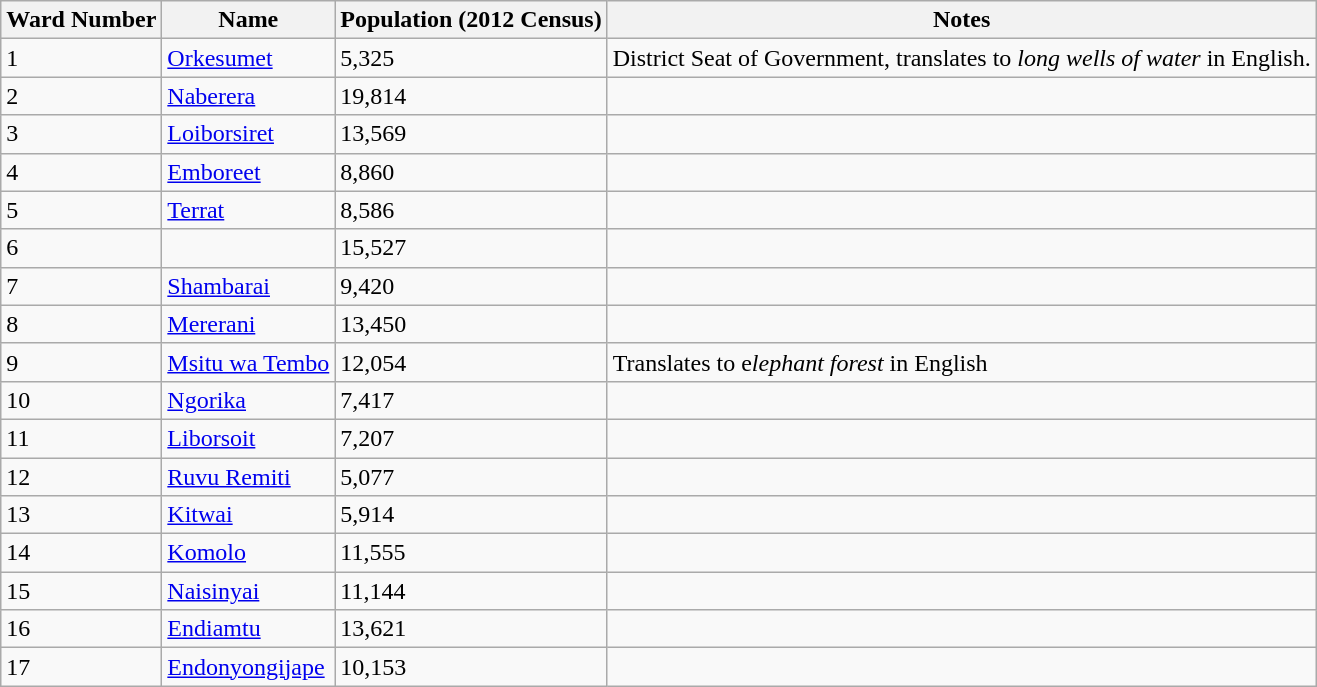<table class="wikitable">
<tr>
<th>Ward Number</th>
<th>Name</th>
<th>Population (2012 Census)</th>
<th>Notes</th>
</tr>
<tr>
<td>1</td>
<td><a href='#'>Orkesumet</a></td>
<td>5,325</td>
<td>District Seat of Government, translates to <em>long wells of water</em> in English.</td>
</tr>
<tr>
<td>2</td>
<td><a href='#'>Naberera</a></td>
<td>19,814</td>
<td></td>
</tr>
<tr>
<td>3</td>
<td><a href='#'>Loiborsiret</a></td>
<td>13,569</td>
<td></td>
</tr>
<tr>
<td>4</td>
<td><a href='#'>Emboreet</a></td>
<td>8,860</td>
<td></td>
</tr>
<tr>
<td>5</td>
<td><a href='#'>Terrat</a></td>
<td>8,586</td>
<td></td>
</tr>
<tr>
<td>6</td>
<td></td>
<td>15,527</td>
<td></td>
</tr>
<tr>
<td>7</td>
<td><a href='#'>Shambarai</a></td>
<td>9,420</td>
<td></td>
</tr>
<tr>
<td>8</td>
<td><a href='#'>Mererani</a></td>
<td>13,450</td>
<td></td>
</tr>
<tr>
<td>9</td>
<td><a href='#'>Msitu wa Tembo</a></td>
<td>12,054</td>
<td>Translates to e<em>lephant forest</em> in English</td>
</tr>
<tr>
<td>10</td>
<td><a href='#'>Ngorika</a></td>
<td>7,417</td>
<td></td>
</tr>
<tr>
<td>11</td>
<td><a href='#'>Liborsoit</a></td>
<td>7,207</td>
<td></td>
</tr>
<tr>
<td>12</td>
<td><a href='#'>Ruvu Remiti</a></td>
<td>5,077</td>
<td></td>
</tr>
<tr>
<td>13</td>
<td><a href='#'>Kitwai</a></td>
<td>5,914</td>
<td></td>
</tr>
<tr>
<td>14</td>
<td><a href='#'>Komolo</a></td>
<td>11,555</td>
<td></td>
</tr>
<tr>
<td>15</td>
<td><a href='#'>Naisinyai</a></td>
<td>11,144</td>
<td></td>
</tr>
<tr>
<td>16</td>
<td><a href='#'>Endiamtu</a></td>
<td>13,621</td>
<td></td>
</tr>
<tr>
<td>17</td>
<td><a href='#'>Endonyongijape</a></td>
<td>10,153</td>
<td></td>
</tr>
</table>
